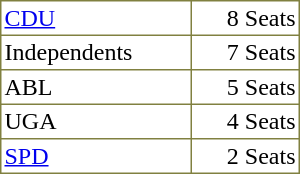<table cellpadding="2" style="width:200px; background:#808040; border-spacing:1px;">
<tr style="text-align:right; background:#fff;">
<td align="left"><a href='#'>CDU</a></td>
<td>8 Seats</td>
</tr>
<tr style="text-align:right; background:#fff;">
<td align="left">Independents</td>
<td>7 Seats</td>
</tr>
<tr style="text-align:right; background:#fff;">
<td align="left">ABL</td>
<td>5 Seats</td>
</tr>
<tr style="text-align:right; background:#fff;">
<td align="left">UGA</td>
<td>4 Seats</td>
</tr>
<tr style="text-align:right; background:#fff;">
<td align="left"><a href='#'>SPD</a></td>
<td>2 Seats</td>
</tr>
</table>
